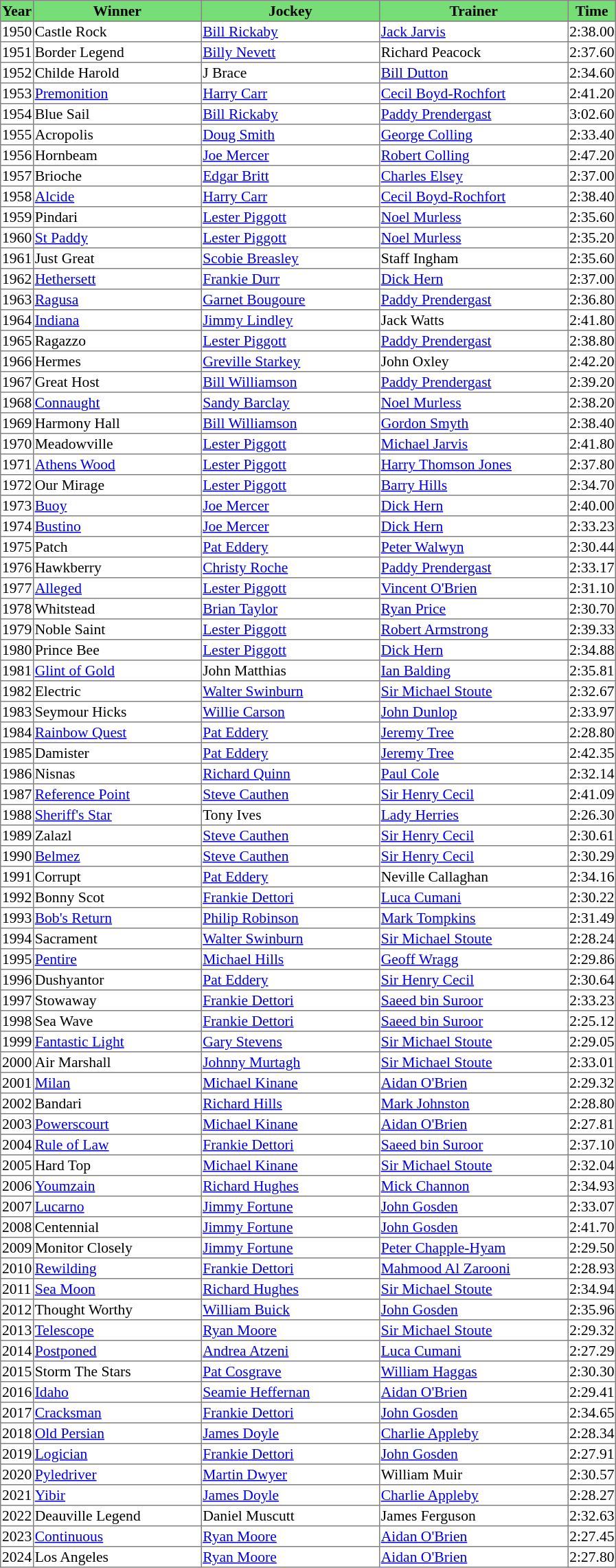<table class = "sortable" | border="1" style="border-collapse: collapse; font-size:90%">
<tr bgcolor="#77dd77" align="center">
<th>Year</th>
<th>Winner</th>
<th>Jockey</th>
<th>Trainer</th>
<th>Time</th>
</tr>
<tr>
<td>1950</td>
<td width=160px>Castle Rock</td>
<td width=170px><a href='#'>Bill Rickaby</a></td>
<td width=180px><a href='#'>Jack Jarvis</a></td>
<td>2:38.00</td>
</tr>
<tr>
<td>1951</td>
<td>Border Legend</td>
<td><a href='#'>Billy Nevett</a></td>
<td>Richard Peacock</td>
<td>2:37.60</td>
</tr>
<tr>
<td>1952</td>
<td>Childe Harold</td>
<td>J Brace</td>
<td><a href='#'>Bill Dutton</a></td>
<td>2:34.60</td>
</tr>
<tr>
<td>1953</td>
<td><a href='#'>Premonition</a></td>
<td><a href='#'>Harry Carr</a></td>
<td><a href='#'>Cecil Boyd-Rochfort</a></td>
<td>2:41.20</td>
</tr>
<tr>
<td>1954</td>
<td>Blue Sail</td>
<td><a href='#'>Bill Rickaby</a></td>
<td><a href='#'>Paddy Prendergast</a></td>
<td>3:02.60</td>
</tr>
<tr>
<td>1955</td>
<td>Acropolis</td>
<td><a href='#'>Doug Smith</a></td>
<td><a href='#'>George Colling</a></td>
<td>2:33.40</td>
</tr>
<tr>
<td>1956</td>
<td>Hornbeam</td>
<td><a href='#'>Joe Mercer</a></td>
<td><a href='#'>Robert Colling</a></td>
<td>2:47.20</td>
</tr>
<tr>
<td>1957</td>
<td>Brioche</td>
<td><a href='#'>Edgar Britt</a></td>
<td><a href='#'>Charles Elsey</a></td>
<td>2:37.00</td>
</tr>
<tr>
<td>1958</td>
<td><a href='#'>Alcide</a></td>
<td><a href='#'>Harry Carr</a></td>
<td><a href='#'>Cecil Boyd-Rochfort</a></td>
<td>2:38.40</td>
</tr>
<tr>
<td>1959</td>
<td>Pindari</td>
<td><a href='#'>Lester Piggott</a></td>
<td><a href='#'>Noel Murless</a></td>
<td>2:35.60</td>
</tr>
<tr>
<td>1960</td>
<td><a href='#'>St Paddy</a></td>
<td><a href='#'>Lester Piggott</a></td>
<td><a href='#'>Noel Murless</a></td>
<td>2:35.20</td>
</tr>
<tr>
<td>1961</td>
<td>Just Great</td>
<td><a href='#'>Scobie Breasley</a></td>
<td>Staff Ingham</td>
<td>2:35.60</td>
</tr>
<tr>
<td>1962</td>
<td><a href='#'>Hethersett</a></td>
<td><a href='#'>Frankie Durr</a></td>
<td><a href='#'>Dick Hern</a></td>
<td>2:37.00</td>
</tr>
<tr>
<td>1963</td>
<td><a href='#'>Ragusa</a></td>
<td><a href='#'>Garnet Bougoure</a></td>
<td><a href='#'>Paddy Prendergast</a></td>
<td>2:36.80</td>
</tr>
<tr>
<td>1964</td>
<td><a href='#'>Indiana</a></td>
<td><a href='#'>Jimmy Lindley</a></td>
<td>Jack Watts</td>
<td>2:41.80</td>
</tr>
<tr>
<td>1965</td>
<td>Ragazzo</td>
<td><a href='#'>Lester Piggott</a></td>
<td><a href='#'>Paddy Prendergast</a></td>
<td>2:38.80</td>
</tr>
<tr>
<td>1966</td>
<td>Hermes</td>
<td><a href='#'>Greville Starkey</a></td>
<td>John Oxley</td>
<td>2:42.20</td>
</tr>
<tr>
<td>1967</td>
<td>Great Host</td>
<td><a href='#'>Bill Williamson</a></td>
<td><a href='#'>Paddy Prendergast</a></td>
<td>2:39.20</td>
</tr>
<tr>
<td>1968</td>
<td><a href='#'>Connaught</a></td>
<td><a href='#'>Sandy Barclay</a></td>
<td><a href='#'>Noel Murless</a></td>
<td>2:38.20</td>
</tr>
<tr>
<td>1969</td>
<td>Harmony Hall </td>
<td><a href='#'>Bill Williamson</a></td>
<td><a href='#'>Gordon Smyth</a></td>
<td>2:38.40</td>
</tr>
<tr>
<td>1970</td>
<td>Meadowville</td>
<td><a href='#'>Lester Piggott</a></td>
<td><a href='#'>Michael Jarvis</a></td>
<td>2:41.80</td>
</tr>
<tr>
<td>1971</td>
<td><a href='#'>Athens Wood</a></td>
<td><a href='#'>Lester Piggott</a></td>
<td><a href='#'>Harry Thomson Jones</a></td>
<td>2:37.80</td>
</tr>
<tr>
<td>1972</td>
<td>Our Mirage</td>
<td><a href='#'>Lester Piggott</a></td>
<td><a href='#'>Barry Hills</a></td>
<td>2:34.70</td>
</tr>
<tr>
<td>1973</td>
<td><a href='#'>Buoy</a></td>
<td><a href='#'>Joe Mercer</a></td>
<td><a href='#'>Dick Hern</a></td>
<td>2:40.00</td>
</tr>
<tr>
<td>1974</td>
<td><a href='#'>Bustino</a></td>
<td><a href='#'>Joe Mercer</a></td>
<td><a href='#'>Dick Hern</a></td>
<td>2:33.23</td>
</tr>
<tr>
<td>1975</td>
<td>Patch</td>
<td><a href='#'>Pat Eddery</a></td>
<td><a href='#'>Peter Walwyn</a></td>
<td>2:30.44</td>
</tr>
<tr>
<td>1976</td>
<td>Hawkberry</td>
<td><a href='#'>Christy Roche</a></td>
<td><a href='#'>Paddy Prendergast</a></td>
<td>2:33.17</td>
</tr>
<tr>
<td>1977</td>
<td><a href='#'>Alleged</a></td>
<td><a href='#'>Lester Piggott</a></td>
<td><a href='#'>Vincent O'Brien</a></td>
<td>2:31.10</td>
</tr>
<tr>
<td>1978</td>
<td>Whitstead</td>
<td><a href='#'>Brian Taylor</a></td>
<td><a href='#'>Ryan Price</a></td>
<td>2:30.70</td>
</tr>
<tr>
<td>1979</td>
<td>Noble Saint</td>
<td><a href='#'>Lester Piggott</a></td>
<td><a href='#'>Robert Armstrong</a></td>
<td>2:39.33</td>
</tr>
<tr>
<td>1980</td>
<td>Prince Bee</td>
<td><a href='#'>Lester Piggott</a></td>
<td><a href='#'>Dick Hern</a></td>
<td>2:34.88</td>
</tr>
<tr>
<td>1981</td>
<td><a href='#'>Glint of Gold</a></td>
<td>John Matthias</td>
<td><a href='#'>Ian Balding</a></td>
<td>2:35.81</td>
</tr>
<tr>
<td>1982</td>
<td>Electric</td>
<td><a href='#'>Walter Swinburn</a></td>
<td><a href='#'>Sir Michael Stoute</a></td>
<td>2:32.67</td>
</tr>
<tr>
<td>1983</td>
<td>Seymour Hicks</td>
<td><a href='#'>Willie Carson</a></td>
<td><a href='#'>John Dunlop</a></td>
<td>2:33.97</td>
</tr>
<tr>
<td>1984</td>
<td><a href='#'>Rainbow Quest</a></td>
<td><a href='#'>Pat Eddery</a></td>
<td><a href='#'>Jeremy Tree</a></td>
<td>2:28.80</td>
</tr>
<tr>
<td>1985</td>
<td>Damister </td>
<td><a href='#'>Pat Eddery</a></td>
<td><a href='#'>Jeremy Tree</a></td>
<td>2:42.35</td>
</tr>
<tr>
<td>1986</td>
<td>Nisnas</td>
<td><a href='#'>Richard Quinn</a></td>
<td><a href='#'>Paul Cole</a></td>
<td>2:32.14</td>
</tr>
<tr>
<td>1987</td>
<td><a href='#'>Reference Point</a></td>
<td><a href='#'>Steve Cauthen</a></td>
<td><a href='#'>Sir Henry Cecil</a></td>
<td>2:41.09</td>
</tr>
<tr>
<td>1988</td>
<td><a href='#'>Sheriff's Star</a></td>
<td>Tony Ives</td>
<td><a href='#'>Lady Herries</a></td>
<td>2:26.30</td>
</tr>
<tr>
<td>1989</td>
<td>Zalazl</td>
<td><a href='#'>Steve Cauthen</a></td>
<td><a href='#'>Sir Henry Cecil</a></td>
<td>2:30.61</td>
</tr>
<tr>
<td>1990</td>
<td><a href='#'>Belmez</a></td>
<td><a href='#'>Steve Cauthen</a></td>
<td><a href='#'>Sir Henry Cecil</a></td>
<td>2:30.29</td>
</tr>
<tr>
<td>1991</td>
<td>Corrupt</td>
<td><a href='#'>Pat Eddery</a></td>
<td>Neville Callaghan</td>
<td>2:34.16</td>
</tr>
<tr>
<td>1992</td>
<td>Bonny Scot</td>
<td><a href='#'>Frankie Dettori</a></td>
<td><a href='#'>Luca Cumani</a></td>
<td>2:30.22</td>
</tr>
<tr>
<td>1993</td>
<td><a href='#'>Bob's Return</a></td>
<td><a href='#'>Philip Robinson</a></td>
<td><a href='#'>Mark Tompkins</a></td>
<td>2:31.49</td>
</tr>
<tr>
<td>1994</td>
<td>Sacrament</td>
<td><a href='#'>Walter Swinburn</a></td>
<td><a href='#'>Sir Michael Stoute</a></td>
<td>2:28.24</td>
</tr>
<tr>
<td>1995</td>
<td><a href='#'>Pentire</a></td>
<td><a href='#'>Michael Hills</a></td>
<td><a href='#'>Geoff Wragg</a></td>
<td>2:29.86</td>
</tr>
<tr>
<td>1996</td>
<td>Dushyantor</td>
<td><a href='#'>Pat Eddery</a></td>
<td><a href='#'>Sir Henry Cecil</a></td>
<td>2:30.64</td>
</tr>
<tr>
<td>1997</td>
<td>Stowaway</td>
<td><a href='#'>Frankie Dettori</a></td>
<td><a href='#'>Saeed bin Suroor</a></td>
<td>2:33.23</td>
</tr>
<tr>
<td>1998</td>
<td>Sea Wave</td>
<td><a href='#'>Frankie Dettori</a></td>
<td><a href='#'>Saeed bin Suroor</a></td>
<td>2:25.12</td>
</tr>
<tr>
<td>1999</td>
<td><a href='#'>Fantastic Light</a></td>
<td><a href='#'>Gary Stevens</a></td>
<td><a href='#'>Sir Michael Stoute</a></td>
<td>2:29.05</td>
</tr>
<tr>
<td>2000</td>
<td>Air Marshall</td>
<td><a href='#'>Johnny Murtagh</a></td>
<td><a href='#'>Sir Michael Stoute</a></td>
<td>2:33.01</td>
</tr>
<tr>
<td>2001</td>
<td><a href='#'>Milan</a></td>
<td><a href='#'>Michael Kinane</a></td>
<td><a href='#'>Aidan O'Brien</a></td>
<td>2:29.32</td>
</tr>
<tr>
<td>2002</td>
<td>Bandari</td>
<td><a href='#'>Richard Hills</a></td>
<td><a href='#'>Mark Johnston</a></td>
<td>2:28.80</td>
</tr>
<tr>
<td>2003</td>
<td><a href='#'>Powerscourt</a></td>
<td><a href='#'>Michael Kinane</a></td>
<td><a href='#'>Aidan O'Brien</a></td>
<td>2:27.81</td>
</tr>
<tr>
<td>2004</td>
<td><a href='#'>Rule of Law</a></td>
<td><a href='#'>Frankie Dettori</a></td>
<td><a href='#'>Saeed bin Suroor</a></td>
<td>2:37.10</td>
</tr>
<tr>
<td>2005</td>
<td>Hard Top</td>
<td><a href='#'>Michael Kinane</a></td>
<td><a href='#'>Sir Michael Stoute</a></td>
<td>2:32.04</td>
</tr>
<tr>
<td>2006</td>
<td><a href='#'>Youmzain</a></td>
<td><a href='#'>Richard Hughes</a></td>
<td><a href='#'>Mick Channon</a></td>
<td>2:34.93</td>
</tr>
<tr>
<td>2007</td>
<td><a href='#'>Lucarno</a></td>
<td><a href='#'>Jimmy Fortune</a></td>
<td><a href='#'>John Gosden</a></td>
<td>2:33.07</td>
</tr>
<tr>
<td>2008</td>
<td>Centennial </td>
<td><a href='#'>Jimmy Fortune</a></td>
<td><a href='#'>John Gosden</a></td>
<td>2:41.70</td>
</tr>
<tr>
<td>2009</td>
<td>Monitor Closely</td>
<td><a href='#'>Jimmy Fortune</a></td>
<td><a href='#'>Peter Chapple-Hyam</a></td>
<td>2:29.50</td>
</tr>
<tr>
<td>2010</td>
<td><a href='#'>Rewilding</a></td>
<td><a href='#'>Frankie Dettori</a></td>
<td><a href='#'>Mahmood Al Zarooni</a></td>
<td>2:28.93</td>
</tr>
<tr>
<td>2011</td>
<td><a href='#'>Sea Moon</a></td>
<td><a href='#'>Richard Hughes</a></td>
<td><a href='#'>Sir Michael Stoute</a></td>
<td>2:34.94</td>
</tr>
<tr>
<td>2012</td>
<td>Thought Worthy</td>
<td><a href='#'>William Buick</a></td>
<td><a href='#'>John Gosden</a></td>
<td>2:35.96</td>
</tr>
<tr>
<td>2013</td>
<td><a href='#'>Telescope</a></td>
<td><a href='#'>Ryan Moore</a></td>
<td><a href='#'>Sir Michael Stoute</a></td>
<td>2:29.32</td>
</tr>
<tr>
<td>2014</td>
<td><a href='#'>Postponed</a></td>
<td><a href='#'>Andrea Atzeni</a></td>
<td><a href='#'>Luca Cumani</a></td>
<td>2:27.29</td>
</tr>
<tr>
<td>2015</td>
<td>Storm The Stars</td>
<td><a href='#'>Pat Cosgrave</a></td>
<td><a href='#'>William Haggas</a></td>
<td>2:30.30</td>
</tr>
<tr>
<td>2016</td>
<td><a href='#'>Idaho</a></td>
<td><a href='#'>Seamie Heffernan</a></td>
<td><a href='#'>Aidan O'Brien</a></td>
<td>2:29.41</td>
</tr>
<tr>
<td>2017</td>
<td><a href='#'>Cracksman</a></td>
<td><a href='#'>Frankie Dettori</a></td>
<td><a href='#'>John Gosden</a></td>
<td>2:34.65</td>
</tr>
<tr>
<td>2018</td>
<td><a href='#'>Old Persian</a></td>
<td><a href='#'>James Doyle</a></td>
<td><a href='#'>Charlie Appleby</a></td>
<td>2:28.34</td>
</tr>
<tr>
<td>2019</td>
<td><a href='#'>Logician</a></td>
<td><a href='#'>Frankie Dettori</a></td>
<td><a href='#'>John Gosden</a></td>
<td>2:27.91</td>
</tr>
<tr>
<td>2020</td>
<td><a href='#'>Pyledriver</a></td>
<td><a href='#'>Martin Dwyer</a></td>
<td>William Muir</td>
<td>2:30.57</td>
</tr>
<tr>
<td>2021</td>
<td><a href='#'>Yibir</a></td>
<td><a href='#'>James Doyle</a></td>
<td><a href='#'>Charlie Appleby</a></td>
<td>2:28.27</td>
</tr>
<tr>
<td>2022</td>
<td>Deauville Legend</td>
<td>Daniel Muscutt</td>
<td>James Ferguson</td>
<td>2:32.63</td>
</tr>
<tr>
<td>2023</td>
<td><a href='#'>Continuous</a></td>
<td><a href='#'>Ryan Moore</a></td>
<td><a href='#'>Aidan O'Brien</a></td>
<td>2:27.45</td>
</tr>
<tr>
<td>2024</td>
<td>Los Angeles</td>
<td><a href='#'>Ryan Moore</a></td>
<td><a href='#'>Aidan O'Brien</a></td>
<td>2:27.80</td>
</tr>
</table>
